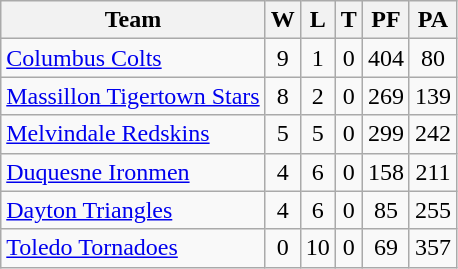<table class="wikitable">
<tr>
<th>Team</th>
<th>W</th>
<th>L</th>
<th>T</th>
<th>PF</th>
<th>PA</th>
</tr>
<tr align="center">
<td align="left"><a href='#'>Columbus Colts</a></td>
<td>9</td>
<td>1</td>
<td>0</td>
<td>404</td>
<td>80</td>
</tr>
<tr align="center">
<td align="left"><a href='#'>Massillon Tigertown Stars</a></td>
<td>8</td>
<td>2</td>
<td>0</td>
<td>269</td>
<td>139</td>
</tr>
<tr align="center">
<td align="left"><a href='#'>Melvindale Redskins</a></td>
<td>5</td>
<td>5</td>
<td>0</td>
<td>299</td>
<td>242</td>
</tr>
<tr align="center">
<td align="left"><a href='#'>Duquesne Ironmen</a></td>
<td>4</td>
<td>6</td>
<td>0</td>
<td>158</td>
<td>211</td>
</tr>
<tr align="center">
<td align="left"><a href='#'>Dayton Triangles</a></td>
<td>4</td>
<td>6</td>
<td>0</td>
<td>85</td>
<td>255</td>
</tr>
<tr align="center">
<td align="left"><a href='#'>Toledo Tornadoes</a></td>
<td>0</td>
<td>10</td>
<td>0</td>
<td>69</td>
<td>357</td>
</tr>
</table>
